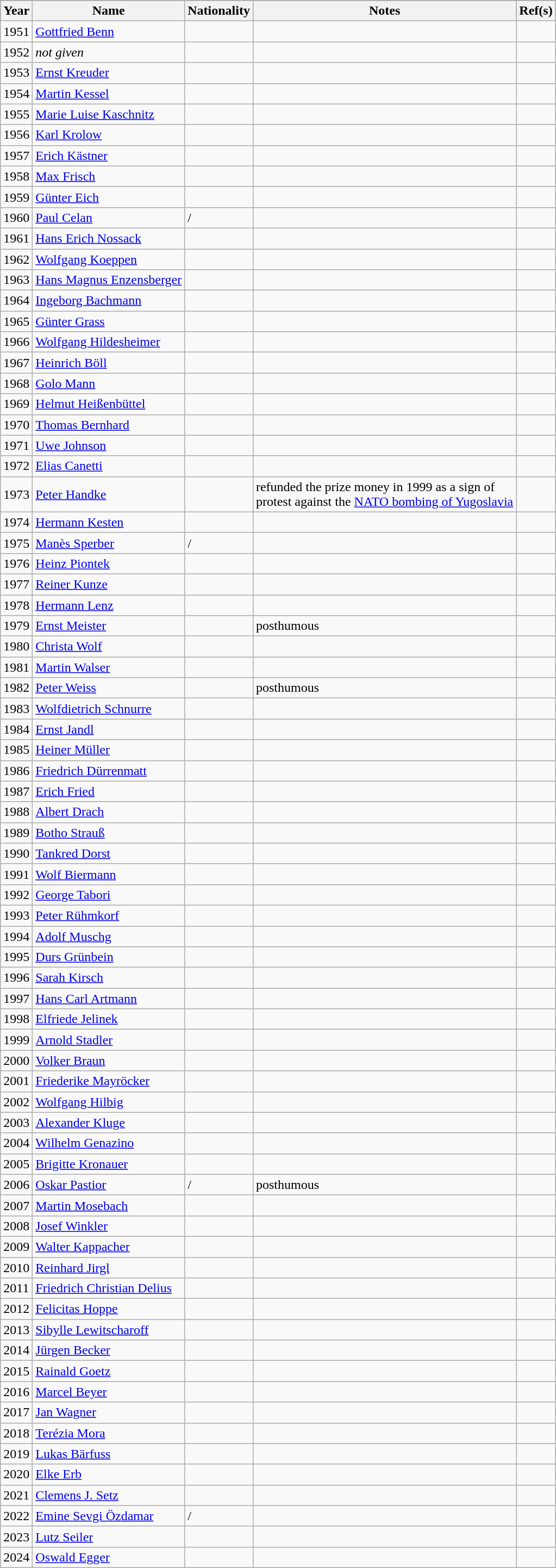<table class="wikitable sortable">
<tr bgcolor="#505050">
<th>Year</th>
<th>Name</th>
<th>Nationality</th>
<th>Notes</th>
<th>Ref(s)</th>
</tr>
<tr>
<td>1951</td>
<td><a href='#'>Gottfried Benn</a></td>
<td></td>
<td></td>
<td></td>
</tr>
<tr>
<td>1952</td>
<td><em>not given</em></td>
<td></td>
<td></td>
<td></td>
</tr>
<tr>
<td>1953</td>
<td><a href='#'>Ernst Kreuder</a></td>
<td></td>
<td></td>
<td></td>
</tr>
<tr>
<td>1954</td>
<td><a href='#'>Martin Kessel</a></td>
<td></td>
<td></td>
<td></td>
</tr>
<tr>
<td>1955</td>
<td><a href='#'>Marie Luise Kaschnitz</a></td>
<td></td>
<td></td>
<td></td>
</tr>
<tr>
<td>1956</td>
<td><a href='#'>Karl Krolow</a></td>
<td></td>
<td></td>
<td></td>
</tr>
<tr>
<td>1957</td>
<td><a href='#'>Erich Kästner</a></td>
<td></td>
<td></td>
<td></td>
</tr>
<tr>
<td>1958</td>
<td><a href='#'>Max Frisch</a></td>
<td></td>
<td></td>
<td></td>
</tr>
<tr>
<td>1959</td>
<td><a href='#'>Günter Eich</a></td>
<td></td>
<td></td>
<td></td>
</tr>
<tr>
<td>1960</td>
<td><a href='#'>Paul Celan</a></td>
<td> / </td>
<td></td>
<td></td>
</tr>
<tr>
<td>1961</td>
<td><a href='#'>Hans Erich Nossack</a></td>
<td></td>
<td></td>
<td></td>
</tr>
<tr>
<td>1962</td>
<td><a href='#'>Wolfgang Koeppen</a></td>
<td></td>
<td></td>
<td></td>
</tr>
<tr>
<td>1963</td>
<td><a href='#'>Hans Magnus Enzensberger</a></td>
<td></td>
<td></td>
<td></td>
</tr>
<tr>
<td>1964</td>
<td><a href='#'>Ingeborg Bachmann</a></td>
<td></td>
<td></td>
<td></td>
</tr>
<tr>
<td>1965</td>
<td><a href='#'>Günter Grass</a></td>
<td></td>
<td></td>
<td></td>
</tr>
<tr>
<td>1966</td>
<td><a href='#'>Wolfgang Hildesheimer</a></td>
<td></td>
<td></td>
<td></td>
</tr>
<tr>
<td>1967</td>
<td><a href='#'>Heinrich Böll</a></td>
<td></td>
<td></td>
<td></td>
</tr>
<tr>
<td>1968</td>
<td><a href='#'>Golo Mann</a></td>
<td></td>
<td></td>
<td></td>
</tr>
<tr>
<td>1969</td>
<td><a href='#'>Helmut Heißenbüttel</a></td>
<td></td>
<td></td>
<td></td>
</tr>
<tr>
<td>1970</td>
<td><a href='#'>Thomas Bernhard</a></td>
<td></td>
<td></td>
<td></td>
</tr>
<tr>
<td>1971</td>
<td><a href='#'>Uwe Johnson</a></td>
<td></td>
<td></td>
<td></td>
</tr>
<tr>
<td>1972</td>
<td><a href='#'>Elias Canetti</a></td>
<td></td>
<td></td>
<td></td>
</tr>
<tr>
<td>1973</td>
<td><a href='#'>Peter Handke</a></td>
<td></td>
<td>refunded the prize money in 1999 as a sign of<br> protest against the <a href='#'>NATO bombing of Yugoslavia</a></td>
<td></td>
</tr>
<tr>
<td>1974</td>
<td><a href='#'>Hermann Kesten</a></td>
<td></td>
<td></td>
<td></td>
</tr>
<tr>
<td>1975</td>
<td><a href='#'>Manès Sperber</a></td>
<td> / </td>
<td></td>
<td></td>
</tr>
<tr>
<td>1976</td>
<td><a href='#'>Heinz Piontek</a></td>
<td></td>
<td></td>
<td></td>
</tr>
<tr>
<td>1977</td>
<td><a href='#'>Reiner Kunze</a></td>
<td></td>
<td></td>
<td></td>
</tr>
<tr>
<td>1978</td>
<td><a href='#'>Hermann Lenz</a></td>
<td></td>
<td></td>
<td></td>
</tr>
<tr>
<td>1979</td>
<td><a href='#'>Ernst Meister</a></td>
<td></td>
<td>posthumous</td>
<td></td>
</tr>
<tr>
<td>1980</td>
<td><a href='#'>Christa Wolf</a></td>
<td></td>
<td></td>
<td></td>
</tr>
<tr>
<td>1981</td>
<td><a href='#'>Martin Walser</a></td>
<td></td>
<td></td>
<td></td>
</tr>
<tr>
<td>1982</td>
<td><a href='#'>Peter Weiss</a></td>
<td></td>
<td>posthumous</td>
<td></td>
</tr>
<tr>
<td>1983</td>
<td><a href='#'>Wolfdietrich Schnurre</a></td>
<td></td>
<td></td>
<td></td>
</tr>
<tr>
<td>1984</td>
<td><a href='#'>Ernst Jandl</a></td>
<td></td>
<td></td>
<td></td>
</tr>
<tr>
<td>1985</td>
<td><a href='#'>Heiner Müller</a></td>
<td></td>
<td></td>
<td></td>
</tr>
<tr>
<td>1986</td>
<td><a href='#'>Friedrich Dürrenmatt</a></td>
<td></td>
<td></td>
<td></td>
</tr>
<tr>
<td>1987</td>
<td><a href='#'>Erich Fried</a></td>
<td></td>
<td></td>
<td></td>
</tr>
<tr>
<td>1988</td>
<td><a href='#'>Albert Drach</a></td>
<td></td>
<td></td>
<td></td>
</tr>
<tr>
<td>1989</td>
<td><a href='#'>Botho Strauß</a></td>
<td></td>
<td></td>
<td></td>
</tr>
<tr>
<td>1990</td>
<td><a href='#'>Tankred Dorst</a></td>
<td></td>
<td></td>
<td></td>
</tr>
<tr>
<td>1991</td>
<td><a href='#'>Wolf Biermann</a></td>
<td></td>
<td></td>
<td></td>
</tr>
<tr>
<td>1992</td>
<td><a href='#'>George Tabori</a></td>
<td></td>
<td></td>
<td></td>
</tr>
<tr>
<td>1993</td>
<td><a href='#'>Peter Rühmkorf</a></td>
<td></td>
<td></td>
<td></td>
</tr>
<tr>
<td>1994</td>
<td><a href='#'>Adolf Muschg</a></td>
<td></td>
<td></td>
<td></td>
</tr>
<tr>
<td>1995</td>
<td><a href='#'>Durs Grünbein</a></td>
<td></td>
<td></td>
<td></td>
</tr>
<tr>
<td>1996</td>
<td><a href='#'>Sarah Kirsch</a></td>
<td></td>
<td></td>
<td></td>
</tr>
<tr>
<td>1997</td>
<td><a href='#'>Hans Carl Artmann</a></td>
<td></td>
<td></td>
<td></td>
</tr>
<tr>
<td>1998</td>
<td><a href='#'>Elfriede Jelinek</a></td>
<td></td>
<td></td>
<td></td>
</tr>
<tr>
<td>1999</td>
<td><a href='#'>Arnold Stadler</a></td>
<td></td>
<td></td>
<td></td>
</tr>
<tr>
<td>2000</td>
<td><a href='#'>Volker Braun</a></td>
<td></td>
<td></td>
<td></td>
</tr>
<tr>
<td>2001</td>
<td><a href='#'>Friederike Mayröcker</a></td>
<td></td>
<td></td>
<td></td>
</tr>
<tr>
<td>2002</td>
<td><a href='#'>Wolfgang Hilbig</a></td>
<td></td>
<td></td>
<td></td>
</tr>
<tr>
<td>2003</td>
<td><a href='#'>Alexander Kluge</a></td>
<td></td>
<td></td>
<td></td>
</tr>
<tr>
<td>2004</td>
<td><a href='#'>Wilhelm Genazino</a></td>
<td></td>
<td></td>
<td></td>
</tr>
<tr>
<td>2005</td>
<td><a href='#'>Brigitte Kronauer</a></td>
<td></td>
<td></td>
<td></td>
</tr>
<tr>
<td>2006</td>
<td><a href='#'>Oskar Pastior</a></td>
<td> / </td>
<td>posthumous</td>
<td></td>
</tr>
<tr>
<td>2007</td>
<td><a href='#'>Martin Mosebach</a></td>
<td></td>
<td></td>
<td></td>
</tr>
<tr>
<td>2008</td>
<td><a href='#'>Josef Winkler</a></td>
<td></td>
<td></td>
<td></td>
</tr>
<tr>
<td>2009</td>
<td><a href='#'>Walter Kappacher</a></td>
<td></td>
<td></td>
<td></td>
</tr>
<tr>
<td>2010</td>
<td><a href='#'>Reinhard Jirgl</a></td>
<td></td>
<td></td>
<td></td>
</tr>
<tr>
<td>2011</td>
<td><a href='#'>Friedrich Christian Delius</a></td>
<td></td>
<td></td>
<td></td>
</tr>
<tr>
<td>2012</td>
<td><a href='#'>Felicitas Hoppe</a></td>
<td></td>
<td></td>
<td></td>
</tr>
<tr>
<td>2013</td>
<td><a href='#'>Sibylle Lewitscharoff</a></td>
<td></td>
<td></td>
<td></td>
</tr>
<tr>
<td>2014</td>
<td><a href='#'>Jürgen Becker</a></td>
<td></td>
<td></td>
<td></td>
</tr>
<tr>
<td>2015</td>
<td><a href='#'>Rainald Goetz</a></td>
<td></td>
<td></td>
<td></td>
</tr>
<tr>
<td>2016</td>
<td><a href='#'>Marcel Beyer</a></td>
<td></td>
<td></td>
<td></td>
</tr>
<tr>
<td>2017</td>
<td><a href='#'>Jan Wagner</a></td>
<td></td>
<td></td>
<td></td>
</tr>
<tr>
<td>2018</td>
<td><a href='#'>Terézia Mora</a></td>
<td></td>
<td></td>
<td></td>
</tr>
<tr>
<td>2019</td>
<td><a href='#'>Lukas Bärfuss</a></td>
<td></td>
<td></td>
<td></td>
</tr>
<tr>
<td>2020</td>
<td><a href='#'>Elke Erb</a></td>
<td></td>
<td></td>
<td></td>
</tr>
<tr>
<td>2021</td>
<td><a href='#'>Clemens J. Setz</a></td>
<td></td>
<td></td>
<td></td>
</tr>
<tr>
<td>2022</td>
<td><a href='#'>Emine Sevgi Özdamar</a></td>
<td> / </td>
<td></td>
<td></td>
</tr>
<tr>
<td>2023</td>
<td><a href='#'>Lutz Seiler</a></td>
<td></td>
<td></td>
<td></td>
</tr>
<tr>
<td>2024</td>
<td><a href='#'>Oswald Egger</a></td>
<td></td>
<td></td>
<td></td>
</tr>
</table>
